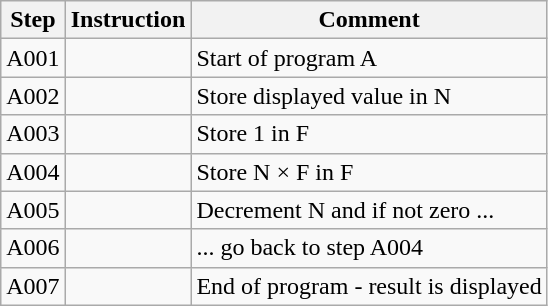<table class=wikitable>
<tr>
<th>Step</th>
<th>Instruction</th>
<th>Comment</th>
</tr>
<tr>
<td>A001</td>
<td></td>
<td>Start of program A</td>
</tr>
<tr>
<td>A002</td>
<td></td>
<td>Store displayed value in N</td>
</tr>
<tr>
<td>A003</td>
<td></td>
<td>Store 1 in F</td>
</tr>
<tr>
<td>A004</td>
<td></td>
<td>Store N × F in F</td>
</tr>
<tr>
<td>A005</td>
<td></td>
<td>Decrement N and if not zero ...</td>
</tr>
<tr>
<td>A006</td>
<td></td>
<td>... go back to step A004</td>
</tr>
<tr>
<td>A007</td>
<td></td>
<td>End of program - result is displayed</td>
</tr>
</table>
